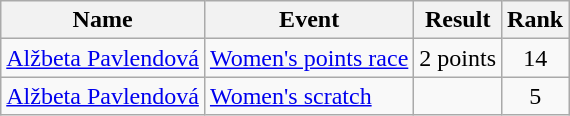<table class="wikitable sortable">
<tr>
<th>Name</th>
<th>Event</th>
<th>Result</th>
<th>Rank</th>
</tr>
<tr>
<td><a href='#'>Alžbeta Pavlendová</a></td>
<td><a href='#'>Women's points race</a></td>
<td>2 points</td>
<td align=center>14</td>
</tr>
<tr>
<td><a href='#'>Alžbeta Pavlendová</a></td>
<td><a href='#'>Women's scratch</a></td>
<td></td>
<td align=center>5</td>
</tr>
</table>
